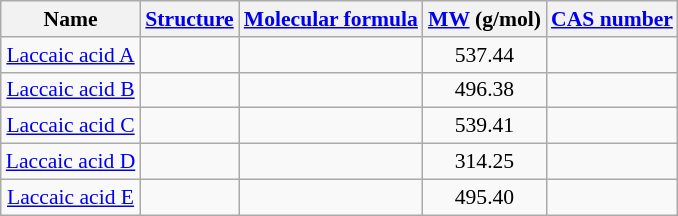<table class="wikitable center" style="text-align:center; font-size: 90%">
<tr>
<th>Name</th>
<th><a href='#'>Structure</a></th>
<th><a href='#'>Molecular formula</a></th>
<th><a href='#'>MW</a> (g/mol)</th>
<th><a href='#'>CAS number</a></th>
</tr>
<tr>
<td><a href='#'>Laccaic acid A</a></td>
<td></td>
<td></td>
<td>537.44</td>
<td></td>
</tr>
<tr>
<td><a href='#'>Laccaic acid B</a></td>
<td></td>
<td></td>
<td>496.38</td>
<td></td>
</tr>
<tr>
<td><a href='#'>Laccaic acid C</a></td>
<td></td>
<td></td>
<td>539.41</td>
<td></td>
</tr>
<tr>
<td><a href='#'>Laccaic acid D</a></td>
<td></td>
<td></td>
<td>314.25</td>
<td></td>
</tr>
<tr>
<td><a href='#'>Laccaic acid E</a></td>
<td></td>
<td></td>
<td>495.40</td>
<td></td>
</tr>
</table>
